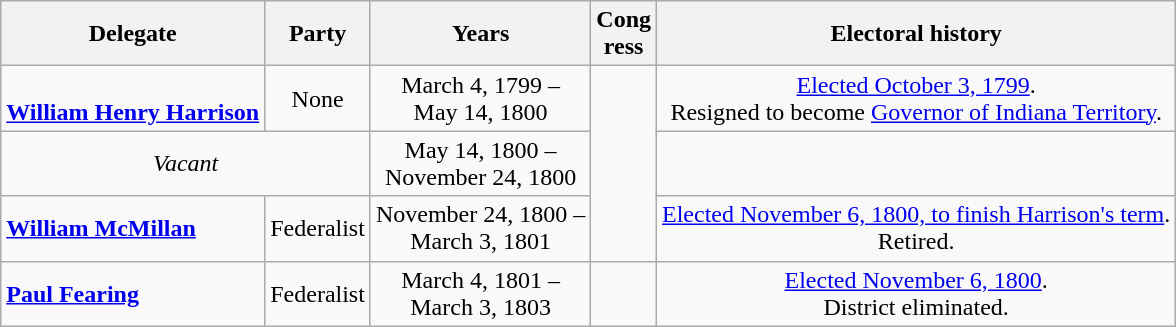<table class=wikitable style="text-align:center">
<tr>
<th>Delegate</th>
<th>Party</th>
<th>Years</th>
<th>Cong<br>ress</th>
<th>Electoral history</th>
</tr>
<tr>
<td align=left><br><strong><a href='#'>William Henry Harrison</a></strong><br></td>
<td>None</td>
<td nowrap>March 4, 1799 –<br>May 14, 1800</td>
<td rowspan=3></td>
<td><a href='#'>Elected October 3, 1799</a>.<br>Resigned to become <a href='#'>Governor of Indiana Territory</a>.</td>
</tr>
<tr>
<td colspan=2><em>Vacant</em></td>
<td nowrap>May 14, 1800 –<br>November 24, 1800</td>
<td></td>
</tr>
<tr>
<td align=left><strong><a href='#'>William McMillan</a></strong><br></td>
<td>Federalist</td>
<td nowrap>November 24, 1800 –<br>March 3, 1801</td>
<td><a href='#'>Elected November 6, 1800, to finish Harrison's term</a>.<br>Retired.</td>
</tr>
<tr>
<td align=left><strong><a href='#'>Paul Fearing</a></strong><br></td>
<td>Federalist</td>
<td nowrap>March 4, 1801 –<br>March 3, 1803</td>
<td></td>
<td><a href='#'>Elected November 6, 1800</a>.<br>District eliminated.</td>
</tr>
</table>
